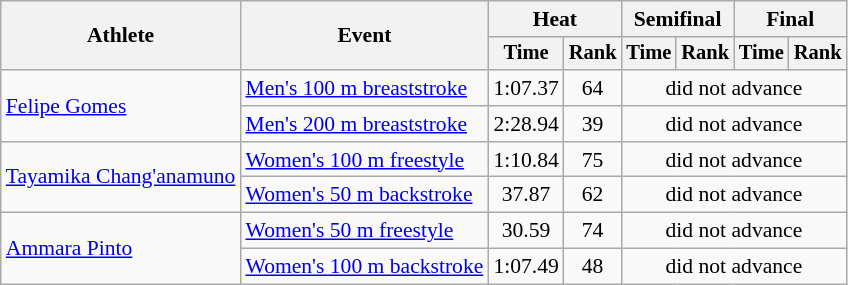<table class=wikitable style="font-size:90%">
<tr>
<th rowspan="2">Athlete</th>
<th rowspan="2">Event</th>
<th colspan="2">Heat</th>
<th colspan="2">Semifinal</th>
<th colspan="2">Final</th>
</tr>
<tr style="font-size:95%">
<th>Time</th>
<th>Rank</th>
<th>Time</th>
<th>Rank</th>
<th>Time</th>
<th>Rank</th>
</tr>
<tr align=center>
<td align=left rowspan=2><a href='#'>Felipe Gomes</a></td>
<td align=left><a href='#'>Men's 100 m breaststroke</a></td>
<td>1:07.37</td>
<td>64</td>
<td colspan=4>did not advance</td>
</tr>
<tr align=center>
<td align=left><a href='#'>Men's 200 m breaststroke</a></td>
<td>2:28.94</td>
<td>39</td>
<td colspan=4>did not advance</td>
</tr>
<tr align=center>
<td align=left rowspan=2><a href='#'>Tayamika Chang'anamuno</a></td>
<td align=left><a href='#'>Women's 100 m freestyle</a></td>
<td>1:10.84</td>
<td>75</td>
<td colspan=4>did not advance</td>
</tr>
<tr align=center>
<td align=left><a href='#'>Women's 50 m backstroke</a></td>
<td>37.87</td>
<td>62</td>
<td colspan=4>did not advance</td>
</tr>
<tr align=center>
<td align=left rowspan=2><a href='#'>Ammara Pinto</a></td>
<td align=left><a href='#'>Women's 50 m freestyle</a></td>
<td>30.59</td>
<td>74</td>
<td colspan=4>did not advance</td>
</tr>
<tr align=center>
<td align=left><a href='#'>Women's 100 m backstroke</a></td>
<td>1:07.49</td>
<td>48</td>
<td colspan=4>did not advance</td>
</tr>
</table>
